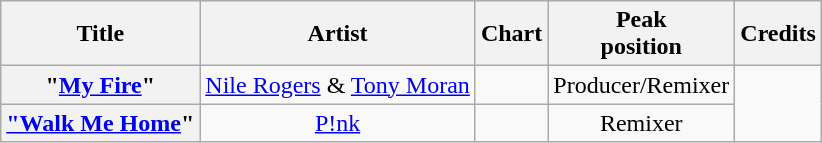<table class="wikitable plainrowheaders" style="text-align:center;">
<tr>
<th scope="col">Title</th>
<th scope="col">Artist</th>
<th scope="col">Chart</th>
<th scope="col">Peak<br>position</th>
<th scope="col">Credits</th>
</tr>
<tr>
<th scope="row">"<a href='#'>My Fire</a>"</th>
<td><a href='#'>Nile Rogers</a> & <a href='#'>Tony Moran</a></td>
<td></td>
<td>Producer/Remixer</td>
</tr>
<tr>
<th scope="row"><a href='#'>"Walk Me Home</a>"</th>
<td><a href='#'>P!nk</a></td>
<td></td>
<td>Remixer</td>
</tr>
</table>
